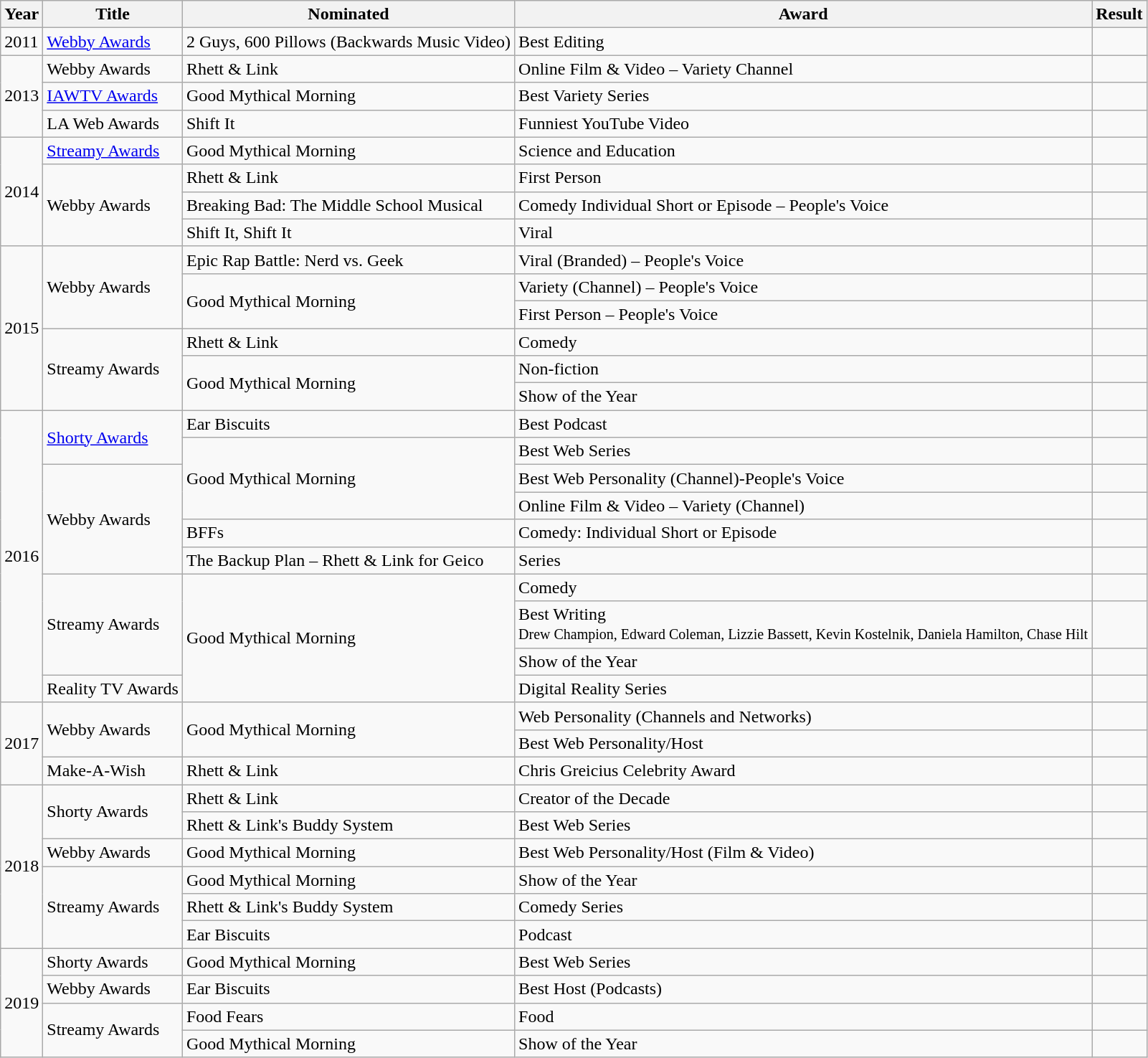<table class="wikitable sortable">
<tr>
<th>Year</th>
<th>Title</th>
<th>Nominated</th>
<th>Award</th>
<th>Result</th>
</tr>
<tr>
<td>2011</td>
<td><a href='#'>Webby Awards</a></td>
<td>2 Guys, 600 Pillows (Backwards Music Video)</td>
<td>Best Editing</td>
<td></td>
</tr>
<tr>
<td rowspan="3">2013</td>
<td>Webby Awards</td>
<td>Rhett & Link</td>
<td>Online Film & Video – Variety Channel</td>
<td></td>
</tr>
<tr>
<td><a href='#'>IAWTV Awards</a></td>
<td>Good Mythical Morning</td>
<td>Best Variety Series</td>
<td></td>
</tr>
<tr>
<td>LA Web Awards</td>
<td>Shift It</td>
<td>Funniest YouTube Video</td>
<td></td>
</tr>
<tr>
<td rowspan="4">2014</td>
<td><a href='#'>Streamy Awards</a></td>
<td>Good Mythical Morning</td>
<td>Science and Education</td>
<td></td>
</tr>
<tr>
<td rowspan="3">Webby Awards</td>
<td>Rhett & Link</td>
<td>First Person</td>
<td></td>
</tr>
<tr>
<td>Breaking Bad: The Middle School Musical</td>
<td>Comedy Individual Short or Episode – People's Voice</td>
<td></td>
</tr>
<tr>
<td>Shift It, Shift It</td>
<td>Viral</td>
<td></td>
</tr>
<tr>
<td rowspan="6">2015</td>
<td rowspan="3">Webby Awards</td>
<td>Epic Rap Battle: Nerd vs. Geek</td>
<td>Viral (Branded) – People's Voice</td>
<td></td>
</tr>
<tr>
<td rowspan="2">Good Mythical Morning</td>
<td>Variety (Channel) – People's Voice</td>
<td></td>
</tr>
<tr>
<td>First Person – People's Voice</td>
<td></td>
</tr>
<tr>
<td rowspan="3">Streamy Awards</td>
<td>Rhett & Link</td>
<td>Comedy</td>
<td></td>
</tr>
<tr>
<td rowspan="2">Good Mythical Morning</td>
<td>Non-fiction</td>
<td></td>
</tr>
<tr>
<td>Show of the Year</td>
<td></td>
</tr>
<tr>
<td rowspan="10">2016</td>
<td rowspan="2"><a href='#'>Shorty Awards</a></td>
<td>Ear Biscuits</td>
<td>Best Podcast</td>
<td></td>
</tr>
<tr>
<td rowspan="3">Good Mythical Morning</td>
<td>Best Web Series</td>
<td></td>
</tr>
<tr>
<td rowspan="4">Webby Awards</td>
<td>Best Web Personality (Channel)-People's Voice</td>
<td></td>
</tr>
<tr>
<td>Online Film & Video – Variety (Channel)</td>
<td></td>
</tr>
<tr>
<td>BFFs</td>
<td>Comedy: Individual Short or Episode</td>
<td></td>
</tr>
<tr>
<td>The Backup Plan – Rhett & Link for Geico</td>
<td>Series</td>
<td></td>
</tr>
<tr>
<td rowspan="3">Streamy Awards</td>
<td rowspan="4">Good Mythical Morning</td>
<td>Comedy</td>
<td></td>
</tr>
<tr>
<td>Best Writing<br><small> Drew Champion, Edward Coleman, Lizzie Bassett, Kevin Kostelnik, Daniela Hamilton, Chase Hilt </small></td>
<td></td>
</tr>
<tr>
<td>Show of the Year</td>
<td></td>
</tr>
<tr>
<td>Reality TV Awards</td>
<td>Digital Reality Series</td>
<td></td>
</tr>
<tr>
<td rowspan="3">2017</td>
<td rowspan="2">Webby Awards</td>
<td rowspan="2">Good Mythical Morning</td>
<td>Web Personality (Channels and Networks)</td>
<td></td>
</tr>
<tr>
<td>Best Web Personality/Host</td>
<td></td>
</tr>
<tr>
<td>Make-A-Wish</td>
<td>Rhett & Link</td>
<td>Chris Greicius Celebrity Award</td>
<td></td>
</tr>
<tr>
<td rowspan="6">2018</td>
<td rowspan="2">Shorty Awards</td>
<td>Rhett & Link</td>
<td Creator of the Decade>Creator of the Decade</td>
<td></td>
</tr>
<tr>
<td>Rhett & Link's Buddy System</td>
<td>Best Web Series</td>
<td></td>
</tr>
<tr>
<td>Webby Awards</td>
<td>Good Mythical Morning</td>
<td>Best Web Personality/Host (Film & Video)</td>
<td></td>
</tr>
<tr>
<td rowspan="3">Streamy Awards</td>
<td>Good Mythical Morning</td>
<td>Show of the Year</td>
<td></td>
</tr>
<tr>
<td>Rhett & Link's Buddy System</td>
<td>Comedy Series</td>
<td></td>
</tr>
<tr>
<td>Ear Biscuits</td>
<td>Podcast</td>
<td></td>
</tr>
<tr>
<td rowspan="4">2019</td>
<td>Shorty Awards</td>
<td>Good Mythical Morning</td>
<td>Best Web Series</td>
<td></td>
</tr>
<tr>
<td>Webby Awards</td>
<td>Ear Biscuits</td>
<td>Best Host (Podcasts)</td>
<td></td>
</tr>
<tr>
<td rowspan="2">Streamy Awards</td>
<td>Food Fears</td>
<td Food>Food</td>
<td></td>
</tr>
<tr>
<td>Good Mythical Morning</td>
<td>Show of the Year</td>
<td></td>
</tr>
</table>
